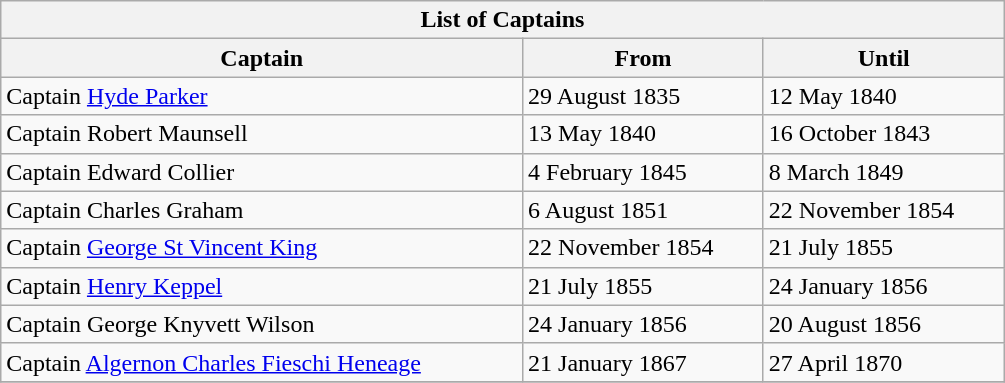<table class="wikitable" style="width:53%;">
<tr>
<th colspan="3">List of Captains</th>
</tr>
<tr>
<th>Captain</th>
<th>From</th>
<th>Until</th>
</tr>
<tr>
<td>Captain <a href='#'>Hyde Parker</a></td>
<td>29 August 1835</td>
<td>12 May 1840</td>
</tr>
<tr>
<td>Captain Robert Maunsell</td>
<td>13 May 1840</td>
<td>16 October 1843</td>
</tr>
<tr>
<td>Captain Edward Collier</td>
<td>4 February 1845</td>
<td>8 March 1849</td>
</tr>
<tr>
<td>Captain Charles Graham</td>
<td>6 August 1851</td>
<td>22 November 1854</td>
</tr>
<tr>
<td>Captain <a href='#'>George St Vincent King</a></td>
<td>22 November 1854</td>
<td>21 July 1855</td>
</tr>
<tr>
<td>Captain <a href='#'>Henry Keppel</a></td>
<td>21 July 1855</td>
<td>24 January 1856</td>
</tr>
<tr>
<td>Captain George Knyvett Wilson</td>
<td>24 January 1856</td>
<td>20 August 1856</td>
</tr>
<tr>
<td>Captain <a href='#'>Algernon Charles Fieschi Heneage</a></td>
<td>21 January 1867</td>
<td>27 April 1870</td>
</tr>
<tr>
</tr>
</table>
